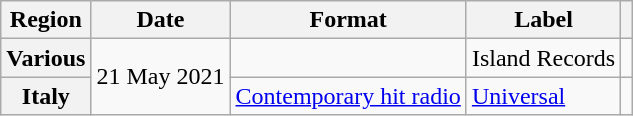<table class="wikitable plainrowheaders">
<tr>
<th scope="col">Region</th>
<th scope="col">Date</th>
<th scope="col">Format</th>
<th scope="col">Label</th>
<th scope="col"></th>
</tr>
<tr>
<th scope="row">Various</th>
<td rowspan="2">21 May 2021</td>
<td></td>
<td>Island Records</td>
<td></td>
</tr>
<tr>
<th scope="row">Italy</th>
<td><a href='#'>Contemporary hit radio</a></td>
<td><a href='#'>Universal</a></td>
<td></td>
</tr>
</table>
